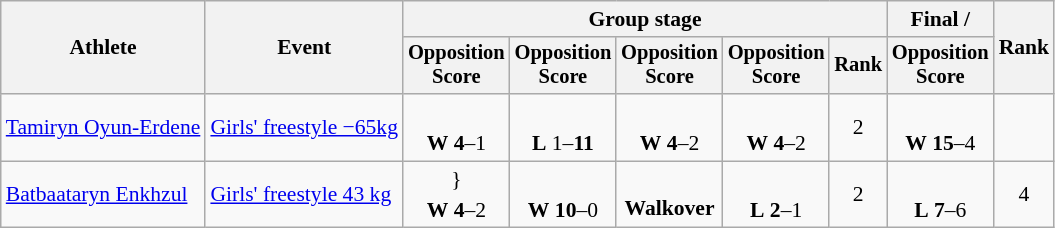<table class="wikitable" style="font-size:90%">
<tr>
<th rowspan=2>Athlete</th>
<th rowspan=2>Event</th>
<th colspan=5>Group stage</th>
<th>Final / </th>
<th rowspan=2>Rank</th>
</tr>
<tr style="font-size:95%">
<th>Opposition<br>Score</th>
<th>Opposition<br>Score</th>
<th>Opposition<br>Score</th>
<th>Opposition<br>Score</th>
<th>Rank</th>
<th>Opposition<br>Score</th>
</tr>
<tr align=center>
<td align=left><a href='#'>Tamiryn Oyun-Erdene</a></td>
<td align=left><a href='#'>Girls' freestyle −65kg</a></td>
<td><br><strong>W</strong> <strong>4</strong>–1<sup></sup></td>
<td><br><strong>L</strong> 1–<strong>11</strong><sup></sup></td>
<td><br><strong>W</strong> <strong>4</strong>–2<sup></sup></td>
<td><br><strong>W</strong> <strong>4</strong>–2<sup></sup></td>
<td>2 </td>
<td><br><strong>W</strong> <strong>15</strong>–4<sup></sup></td>
<td></td>
</tr>
<tr align=center>
<td align=left><a href='#'>Batbaataryn Enkhzul</a></td>
<td align=left><a href='#'>Girls' freestyle 43 kg</a></td>
<td>}<br><strong>W</strong> <strong>4</strong>–2<sup></sup></td>
<td><br><strong>W</strong> <strong>10</strong>–0<sup></sup></td>
<td><br><strong>Walkover</strong></td>
<td><br><strong>L</strong> <strong>2</strong>–1<sup></sup></td>
<td>2 </td>
<td><br><strong>L</strong> <strong>7</strong>–6<sup></sup></td>
<td>4</td>
</tr>
</table>
